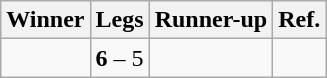<table class="wikitable">
<tr>
<th>Winner</th>
<th>Legs</th>
<th>Runner-up</th>
<th>Ref.</th>
</tr>
<tr>
<td align="right"></td>
<td align="center"><strong>6</strong> – 5</td>
<td></td>
<td align="center"></td>
</tr>
</table>
